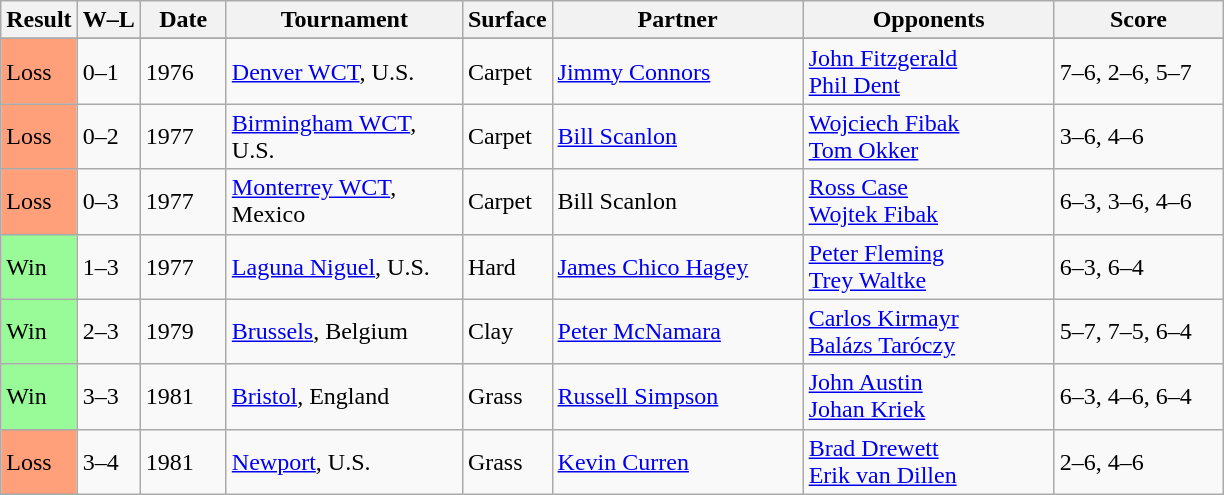<table class="sortable wikitable">
<tr>
<th>Result</th>
<th class="unsortable">W–L</th>
<th style="width:50px">Date</th>
<th style="width:150px">Tournament</th>
<th style="width:50px">Surface</th>
<th style="width:160px">Partner</th>
<th style="width:160px">Opponents</th>
<th style="width:105px" class="unsortable">Score</th>
</tr>
<tr>
</tr>
<tr>
<td style="background:#ffa07a;">Loss</td>
<td>0–1</td>
<td>1976</td>
<td><a href='#'>Denver WCT</a>, U.S.</td>
<td>Carpet</td>
<td> <a href='#'>Jimmy Connors</a></td>
<td> <a href='#'>John Fitzgerald</a> <br>  <a href='#'>Phil Dent</a></td>
<td>7–6, 2–6, 5–7</td>
</tr>
<tr>
<td style="background:#ffa07a;">Loss</td>
<td>0–2</td>
<td>1977</td>
<td><a href='#'>Birmingham WCT</a>, U.S.</td>
<td>Carpet</td>
<td> <a href='#'>Bill Scanlon</a></td>
<td> <a href='#'>Wojciech Fibak</a> <br>  <a href='#'>Tom Okker</a></td>
<td>3–6, 4–6</td>
</tr>
<tr>
<td style="background:#ffa07a;">Loss</td>
<td>0–3</td>
<td>1977</td>
<td><a href='#'>Monterrey WCT</a>, Mexico</td>
<td>Carpet</td>
<td> Bill Scanlon</td>
<td> <a href='#'>Ross Case</a> <br>  <a href='#'>Wojtek Fibak</a></td>
<td>6–3, 3–6, 4–6</td>
</tr>
<tr>
<td style="background:#98fb98;">Win</td>
<td>1–3</td>
<td>1977</td>
<td><a href='#'>Laguna Niguel</a>, U.S.</td>
<td>Hard</td>
<td> <a href='#'>James Chico Hagey</a></td>
<td> <a href='#'>Peter Fleming</a> <br>  <a href='#'>Trey Waltke</a></td>
<td>6–3, 6–4</td>
</tr>
<tr>
<td style="background:#98fb98;">Win</td>
<td>2–3</td>
<td>1979</td>
<td><a href='#'>Brussels</a>, Belgium</td>
<td>Clay</td>
<td> <a href='#'>Peter McNamara</a></td>
<td> <a href='#'>Carlos Kirmayr</a> <br>  <a href='#'>Balázs Taróczy</a></td>
<td>5–7, 7–5, 6–4</td>
</tr>
<tr>
<td style="background:#98fb98;">Win</td>
<td>3–3</td>
<td>1981</td>
<td><a href='#'>Bristol</a>, England</td>
<td>Grass</td>
<td> <a href='#'>Russell Simpson</a></td>
<td> <a href='#'>John Austin</a> <br>  <a href='#'>Johan Kriek</a></td>
<td>6–3, 4–6, 6–4</td>
</tr>
<tr>
<td style="background:#ffa07a;">Loss</td>
<td>3–4</td>
<td>1981</td>
<td><a href='#'>Newport</a>, U.S.</td>
<td>Grass</td>
<td> <a href='#'>Kevin Curren</a></td>
<td> <a href='#'>Brad Drewett</a> <br>  <a href='#'>Erik van Dillen</a></td>
<td>2–6, 4–6</td>
</tr>
</table>
